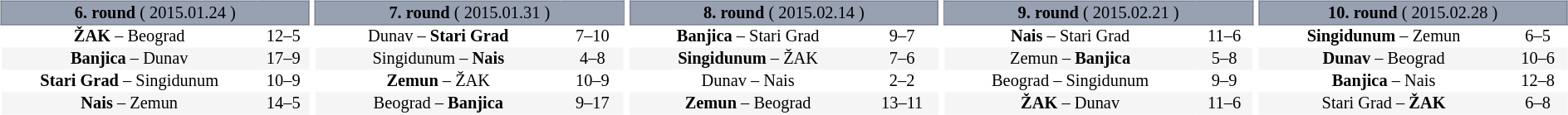<table table width=100%>
<tr>
<td width=20% valign="top"><br><table border=0 cellspacing=0 cellpadding=1em style="font-size: 85%; border-collapse: collapse;" width=100%>
<tr>
<td colspan=5 bgcolor=#98A1B2 style="border:1px solid #7A8392;text-align:center;"><span><strong>6. round</strong> ( 2015.01.24 )</span></td>
</tr>
<tr align=center bgcolor=#FFFFFF>
<td><strong>ŽAK</strong> – Beograd</td>
<td>12–5</td>
</tr>
<tr align=center bgcolor=#f5f5f5>
<td><strong>Banjica</strong> – Dunav</td>
<td>17–9</td>
</tr>
<tr align=center bgcolor=#FFFFFF>
<td><strong>Stari Grad</strong> – Singidunum</td>
<td>10–9</td>
</tr>
<tr align=center bgcolor=#f5f5f5>
<td><strong>Nais</strong> – Zemun</td>
<td>14–5</td>
</tr>
</table>
</td>
<td width=20% valign="top"><br><table border=0 cellspacing=0 cellpadding=1em style="font-size: 85%; border-collapse: collapse;" width=100%>
<tr>
<td colspan=5 bgcolor=#98A1B2 style="border:1px solid #7A8392;text-align:center;"><span><strong>7. round</strong> ( 2015.01.31 )</span></td>
</tr>
<tr align=center bgcolor=#FFFFFF>
<td>Dunav – <strong>Stari Grad</strong></td>
<td>7–10</td>
</tr>
<tr align=center bgcolor=#f5f5f5>
<td>Singidunum – <strong>Nais</strong></td>
<td>4–8</td>
</tr>
<tr align=center bgcolor=#FFFFFF>
<td><strong>Zemun</strong> – ŽAK</td>
<td>10–9</td>
</tr>
<tr align=center bgcolor=#f5f5f5>
<td>Beograd – <strong>Banjica</strong></td>
<td>9–17</td>
</tr>
</table>
</td>
<td width=20% valign="top"><br><table border=0 cellspacing=0 cellpadding=1em style="font-size: 85%; border-collapse: collapse;" width=100%>
<tr>
<td colspan=5 bgcolor=#98A1B2 style="border:1px solid #7A8392;text-align:center;"><span><strong>8. round</strong> ( 2015.02.14 )</span></td>
</tr>
<tr align=center bgcolor=#FFFFFF>
<td><strong>Banjica</strong> – Stari Grad</td>
<td>9–7</td>
</tr>
<tr align=center bgcolor=#f5f5f5>
<td><strong>Singidunum</strong> – ŽAK</td>
<td>7–6</td>
</tr>
<tr align=center bgcolor=#FFFFFF>
<td>Dunav – Nais</td>
<td>2–2</td>
</tr>
<tr align=center bgcolor=#f5f5f5>
<td><strong>Zemun</strong> – Beograd</td>
<td>13–11</td>
</tr>
</table>
</td>
<td width=20% valign="top"><br><table border=0 cellspacing=0 cellpadding=1em style="font-size: 85%; border-collapse: collapse;" width=100%>
<tr>
<td colspan=5 bgcolor=#98A1B2 style="border:1px solid #7A8392;text-align:center;"><span><strong>9. round</strong> ( 2015.02.21 )</span></td>
</tr>
<tr align=center bgcolor=#FFFFFF>
<td><strong>Nais</strong> – Stari Grad</td>
<td>11–6</td>
</tr>
<tr align=center bgcolor=#f5f5f5>
<td>Zemun – <strong>Banjica</strong></td>
<td>5–8</td>
</tr>
<tr align=center bgcolor=#FFFFFF>
<td>Beograd – Singidunum</td>
<td>9–9</td>
</tr>
<tr align=center bgcolor=#f5f5f5>
<td><strong>ŽAK</strong> – Dunav</td>
<td>11–6</td>
</tr>
</table>
</td>
<td width=20% valign="top"><br><table border=0 cellspacing=0 cellpadding=1em style="font-size: 85%; border-collapse: collapse;" width=100%>
<tr>
<td colspan=5 bgcolor=#98A1B2 style="border:1px solid #7A8392;text-align:center;"><span><strong>10. round</strong> ( 2015.02.28 )</span></td>
</tr>
<tr align=center bgcolor=#FFFFFF>
<td><strong>Singidunum</strong> – Zemun</td>
<td>6–5</td>
</tr>
<tr align=center bgcolor=#f5f5f5>
<td><strong>Dunav</strong> – Beograd</td>
<td>10–6</td>
</tr>
<tr align=center bgcolor=#FFFFFF>
<td><strong>Banjica</strong> – Nais</td>
<td>12–8</td>
</tr>
<tr align=center bgcolor=#f5f5f5>
<td>Stari Grad – <strong>ŽAK</strong></td>
<td>6–8</td>
</tr>
</table>
</td>
</tr>
</table>
